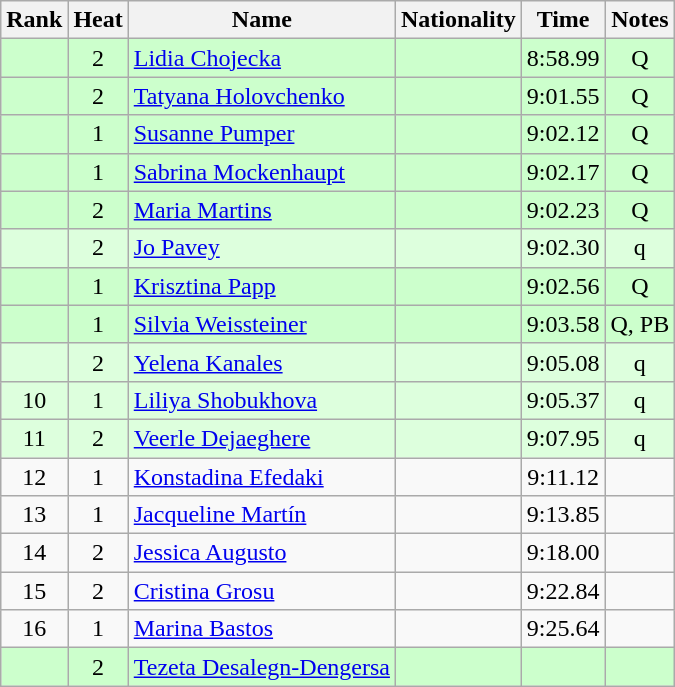<table class="wikitable sortable" style="text-align:center">
<tr>
<th>Rank</th>
<th>Heat</th>
<th>Name</th>
<th>Nationality</th>
<th>Time</th>
<th>Notes</th>
</tr>
<tr bgcolor=ccffcc>
<td></td>
<td>2</td>
<td align="left"><a href='#'>Lidia Chojecka</a></td>
<td align=left></td>
<td>8:58.99</td>
<td>Q</td>
</tr>
<tr bgcolor=ccffcc>
<td></td>
<td>2</td>
<td align="left"><a href='#'>Tatyana Holovchenko</a></td>
<td align=left></td>
<td>9:01.55</td>
<td>Q</td>
</tr>
<tr bgcolor=ccffcc>
<td></td>
<td>1</td>
<td align="left"><a href='#'>Susanne Pumper</a></td>
<td align=left></td>
<td>9:02.12</td>
<td>Q</td>
</tr>
<tr bgcolor=ccffcc>
<td></td>
<td>1</td>
<td align="left"><a href='#'>Sabrina Mockenhaupt</a></td>
<td align=left></td>
<td>9:02.17</td>
<td>Q</td>
</tr>
<tr bgcolor=ccffcc>
<td></td>
<td>2</td>
<td align="left"><a href='#'>Maria Martins</a></td>
<td align=left></td>
<td>9:02.23</td>
<td>Q</td>
</tr>
<tr bgcolor=ddffdd>
<td></td>
<td>2</td>
<td align="left"><a href='#'>Jo Pavey</a></td>
<td align=left></td>
<td>9:02.30</td>
<td>q</td>
</tr>
<tr bgcolor=ccffcc>
<td></td>
<td>1</td>
<td align="left"><a href='#'>Krisztina Papp</a></td>
<td align=left></td>
<td>9:02.56</td>
<td>Q</td>
</tr>
<tr bgcolor=ccffcc>
<td></td>
<td>1</td>
<td align="left"><a href='#'>Silvia Weissteiner</a></td>
<td align=left></td>
<td>9:03.58</td>
<td>Q, PB</td>
</tr>
<tr bgcolor=ddffdd>
<td></td>
<td>2</td>
<td align="left"><a href='#'>Yelena Kanales</a></td>
<td align=left></td>
<td>9:05.08</td>
<td>q</td>
</tr>
<tr bgcolor=ddffdd>
<td>10</td>
<td>1</td>
<td align="left"><a href='#'>Liliya Shobukhova</a></td>
<td align=left></td>
<td>9:05.37</td>
<td>q</td>
</tr>
<tr bgcolor=ddffdd>
<td>11</td>
<td>2</td>
<td align="left"><a href='#'>Veerle Dejaeghere</a></td>
<td align=left></td>
<td>9:07.95</td>
<td>q</td>
</tr>
<tr>
<td>12</td>
<td>1</td>
<td align="left"><a href='#'>Konstadina Efedaki</a></td>
<td align=left></td>
<td>9:11.12</td>
<td></td>
</tr>
<tr>
<td>13</td>
<td>1</td>
<td align="left"><a href='#'>Jacqueline Martín</a></td>
<td align=left></td>
<td>9:13.85</td>
<td></td>
</tr>
<tr>
<td>14</td>
<td>2</td>
<td align="left"><a href='#'>Jessica Augusto</a></td>
<td align=left></td>
<td>9:18.00</td>
<td></td>
</tr>
<tr>
<td>15</td>
<td>2</td>
<td align="left"><a href='#'>Cristina Grosu</a></td>
<td align=left></td>
<td>9:22.84</td>
<td></td>
</tr>
<tr>
<td>16</td>
<td>1</td>
<td align="left"><a href='#'>Marina Bastos</a></td>
<td align=left></td>
<td>9:25.64</td>
<td></td>
</tr>
<tr bgcolor=ccffcc>
<td></td>
<td>2</td>
<td align="left"><a href='#'>Tezeta Desalegn-Dengersa</a></td>
<td align=left></td>
<td></td>
<td></td>
</tr>
</table>
